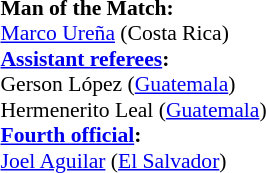<table style="width:100%; font-size:90%;">
<tr>
<td><br><strong>Man of the Match:</strong>
<br><a href='#'>Marco Ureña</a> (Costa Rica)<br><strong><a href='#'>Assistant referees</a>:</strong>
<br>Gerson López (<a href='#'>Guatemala</a>)
<br>Hermenerito Leal (<a href='#'>Guatemala</a>)
<br><strong><a href='#'>Fourth official</a>:</strong>
<br><a href='#'>Joel Aguilar</a> (<a href='#'>El Salvador</a>)</td>
</tr>
</table>
